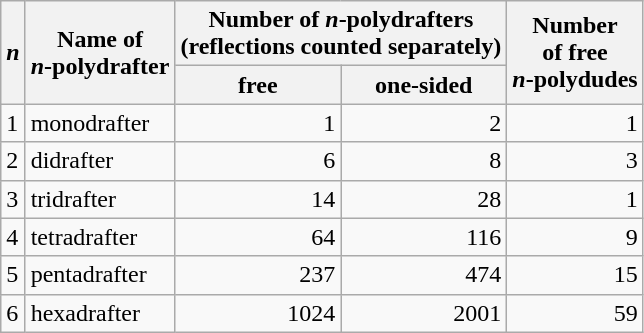<table class="wikitable" align="center" cellpadding="4" cellspacing="0">
<tr>
<th rowspan="2"><em>n</em></th>
<th rowspan="2">Name of<br><em>n</em>-polydrafter</th>
<th colspan="2">Number of <em>n</em>-polydrafters<br><div>(reflections counted separately)</div></th>
<th rowspan="2">Number<br>of free<br><em>n</em>-polydudes</th>
</tr>
<tr>
<th style="max-width:0;">free      <br><div></div></th>
<th style="max-width:0;">one-sided <br><div></div></th>
</tr>
<tr>
<td>1</td>
<td>monodrafter</td>
<td align=right>1</td>
<td align=right>2</td>
<td align=right>1</td>
</tr>
<tr>
<td>2</td>
<td>didrafter</td>
<td align=right>6</td>
<td align=right>8</td>
<td align=right>3</td>
</tr>
<tr>
<td>3</td>
<td>tridrafter</td>
<td align=right>14</td>
<td align=right>28</td>
<td align=right>1</td>
</tr>
<tr>
<td>4</td>
<td>tetradrafter</td>
<td align=right>64</td>
<td align=right>116</td>
<td align=right>9</td>
</tr>
<tr>
<td>5</td>
<td>pentadrafter</td>
<td align=right>237</td>
<td align=right>474</td>
<td align=right>15</td>
</tr>
<tr>
<td>6</td>
<td>hexadrafter</td>
<td align=right>1024</td>
<td align=right>2001</td>
<td align=right>59</td>
</tr>
</table>
